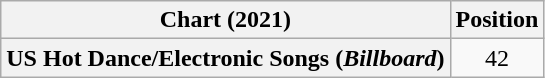<table class="wikitable plainrowheaders" style="text-align:center">
<tr>
<th scope="col">Chart (2021)</th>
<th scope="col">Position</th>
</tr>
<tr>
<th scope="row">US Hot Dance/Electronic Songs (<em>Billboard</em>)</th>
<td>42</td>
</tr>
</table>
